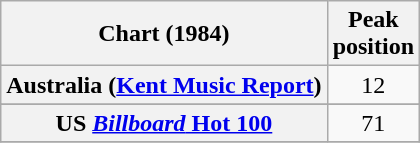<table class="wikitable sortable plainrowheaders" style="text-align:center;">
<tr>
<th scope="col">Chart (1984)</th>
<th scope="col">Peak<br>position</th>
</tr>
<tr>
<th scope="row">Australia (<a href='#'>Kent Music Report</a>)</th>
<td>12</td>
</tr>
<tr>
</tr>
<tr>
</tr>
<tr>
</tr>
<tr>
</tr>
<tr>
</tr>
<tr>
</tr>
<tr>
<th scope="row">US <a href='#'><em>Billboard</em> Hot 100</a></th>
<td>71</td>
</tr>
<tr>
</tr>
</table>
